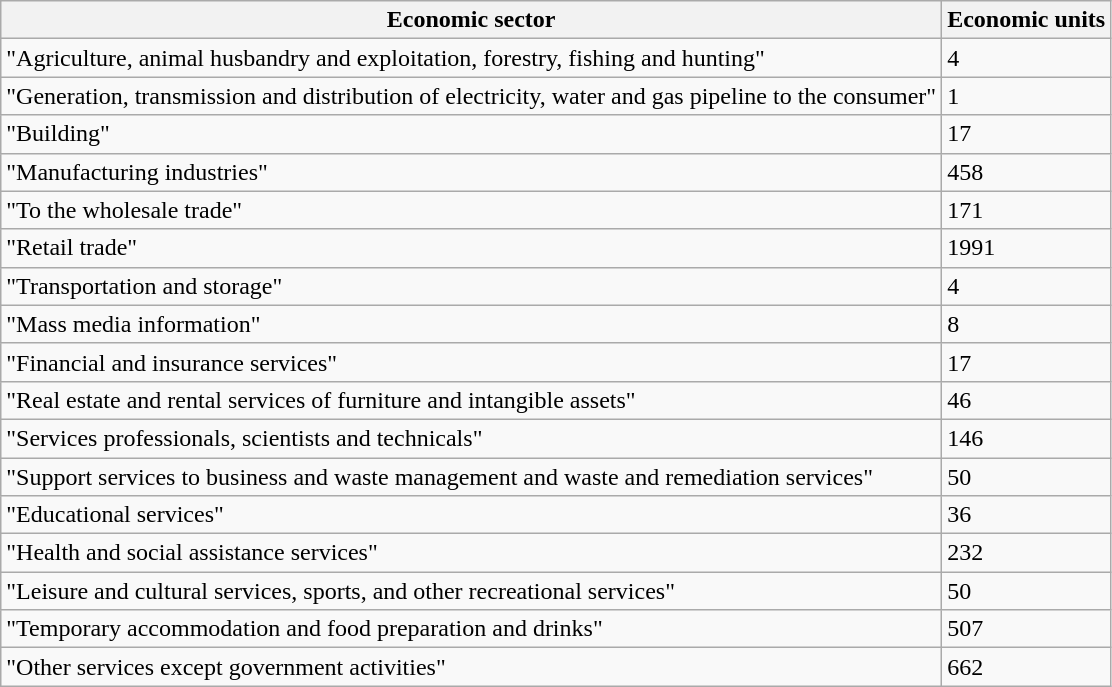<table class="wikitable sortable">
<tr>
<th>Economic sector</th>
<th>Economic units</th>
</tr>
<tr>
<td>"Agriculture, animal husbandry and exploitation, forestry, fishing and hunting"</td>
<td>4</td>
</tr>
<tr>
<td>"Generation, transmission and distribution of electricity, water and gas pipeline to the consumer"</td>
<td>1</td>
</tr>
<tr>
<td>"Building"</td>
<td>17</td>
</tr>
<tr>
<td>"Manufacturing industries"</td>
<td>458</td>
</tr>
<tr>
<td>"To the wholesale trade"</td>
<td>171</td>
</tr>
<tr>
<td>"Retail trade"</td>
<td>1991</td>
</tr>
<tr>
<td>"Transportation and storage"</td>
<td>4</td>
</tr>
<tr>
<td>"Mass media information"</td>
<td>8</td>
</tr>
<tr>
<td>"Financial and insurance services"</td>
<td>17</td>
</tr>
<tr>
<td>"Real estate and rental services of furniture and intangible assets"</td>
<td>46</td>
</tr>
<tr>
<td>"Services professionals, scientists and technicals"</td>
<td>146</td>
</tr>
<tr>
<td>"Support services to business and waste management and waste and remediation services"</td>
<td>50</td>
</tr>
<tr>
<td>"Educational services"</td>
<td>36</td>
</tr>
<tr>
<td>"Health and social assistance services"</td>
<td>232</td>
</tr>
<tr>
<td>"Leisure and cultural services, sports, and other recreational services"</td>
<td>50</td>
</tr>
<tr>
<td>"Temporary accommodation and food preparation and drinks"</td>
<td>507</td>
</tr>
<tr>
<td>"Other services except government activities"</td>
<td>662</td>
</tr>
</table>
